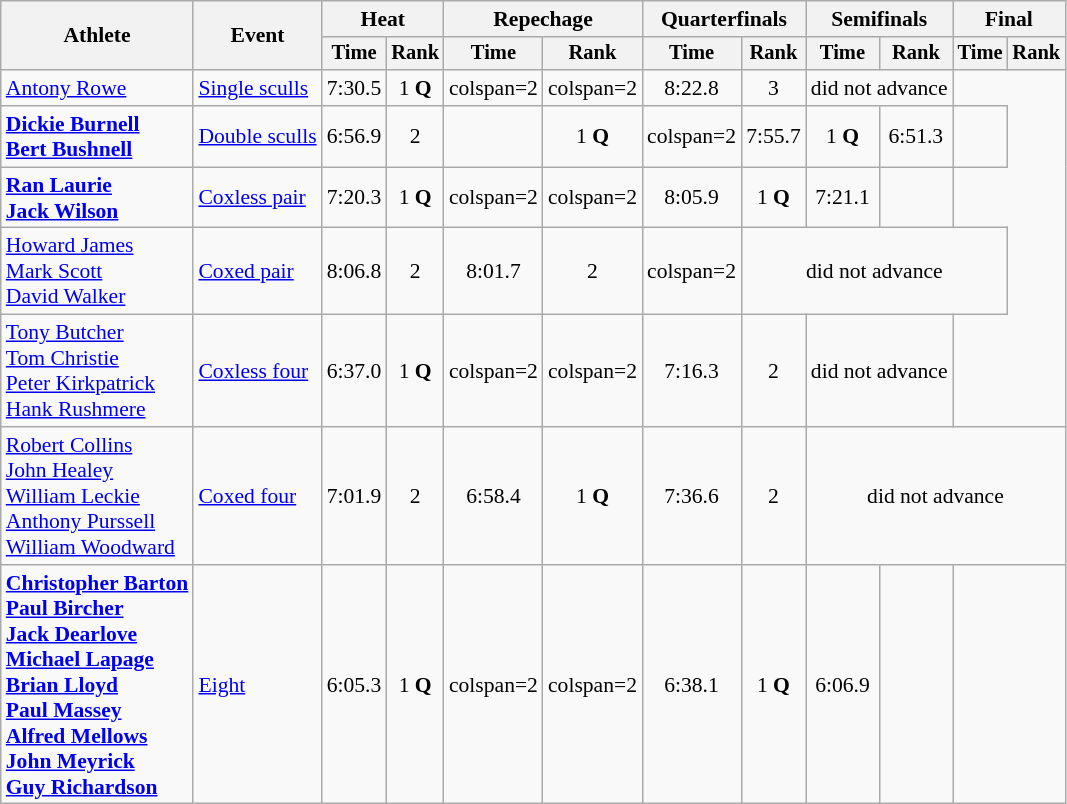<table class=wikitable style=font-size:90%;text-align:center>
<tr>
<th rowspan=2>Athlete</th>
<th rowspan=2>Event</th>
<th colspan=2>Heat</th>
<th colspan=2>Repechage</th>
<th colspan=2>Quarterfinals</th>
<th colspan=2>Semifinals</th>
<th colspan=2>Final</th>
</tr>
<tr style=font-size:95%>
<th>Time</th>
<th>Rank</th>
<th>Time</th>
<th>Rank</th>
<th>Time</th>
<th>Rank</th>
<th>Time</th>
<th>Rank</th>
<th>Time</th>
<th>Rank</th>
</tr>
<tr>
<td align=left><a href='#'>Antony Rowe</a></td>
<td align=left><a href='#'>Single sculls</a></td>
<td>7:30.5</td>
<td>1 <strong>Q</strong></td>
<td>colspan=2 </td>
<td>colspan=2 </td>
<td>8:22.8</td>
<td>3</td>
<td colspan=2>did not advance</td>
</tr>
<tr>
<td align=left><strong><a href='#'>Dickie Burnell</a><br><a href='#'>Bert Bushnell</a></strong></td>
<td align=left><a href='#'>Double sculls</a></td>
<td>6:56.9</td>
<td>2</td>
<td></td>
<td>1 <strong>Q</strong></td>
<td>colspan=2 </td>
<td>7:55.7</td>
<td>1 <strong>Q</strong></td>
<td>6:51.3</td>
<td></td>
</tr>
<tr>
<td align=left><strong><a href='#'>Ran Laurie</a><br><a href='#'>Jack Wilson</a></strong></td>
<td align=left><a href='#'>Coxless pair</a></td>
<td>7:20.3</td>
<td>1 <strong>Q</strong></td>
<td>colspan=2 </td>
<td>colspan=2 </td>
<td>8:05.9</td>
<td>1 <strong>Q</strong></td>
<td>7:21.1</td>
<td></td>
</tr>
<tr>
<td align=left><a href='#'>Howard James</a><br><a href='#'>Mark Scott</a><br><a href='#'>David Walker</a></td>
<td align=left><a href='#'>Coxed pair</a></td>
<td>8:06.8</td>
<td>2</td>
<td>8:01.7</td>
<td>2</td>
<td>colspan=2 </td>
<td colspan=4>did not advance</td>
</tr>
<tr>
<td align=left><a href='#'>Tony Butcher</a><br><a href='#'>Tom Christie</a><br><a href='#'>Peter Kirkpatrick</a><br><a href='#'>Hank Rushmere</a></td>
<td align=left><a href='#'>Coxless four</a></td>
<td>6:37.0</td>
<td>1 <strong>Q</strong></td>
<td>colspan=2 </td>
<td>colspan=2 </td>
<td>7:16.3</td>
<td>2</td>
<td colspan=2>did not advance</td>
</tr>
<tr>
<td align=left><a href='#'>Robert Collins</a><br><a href='#'>John Healey</a><br><a href='#'>William Leckie</a><br><a href='#'>Anthony Purssell</a><br><a href='#'>William Woodward</a></td>
<td align=left><a href='#'>Coxed four</a></td>
<td>7:01.9</td>
<td>2</td>
<td>6:58.4</td>
<td>1 <strong>Q</strong></td>
<td>7:36.6</td>
<td>2</td>
<td colspan=4>did not advance</td>
</tr>
<tr>
<td align=left><strong><a href='#'>Christopher Barton</a><br><a href='#'>Paul Bircher</a><br><a href='#'>Jack Dearlove</a><br><a href='#'>Michael Lapage</a><br><a href='#'>Brian Lloyd</a><br><a href='#'>Paul Massey</a><br><a href='#'>Alfred Mellows</a><br><a href='#'>John Meyrick</a><br><a href='#'>Guy Richardson</a></strong></td>
<td align=left><a href='#'>Eight</a></td>
<td>6:05.3</td>
<td>1 <strong>Q</strong></td>
<td>colspan=2 </td>
<td>colspan=2 </td>
<td>6:38.1</td>
<td>1 <strong>Q</strong></td>
<td>6:06.9</td>
<td></td>
</tr>
</table>
